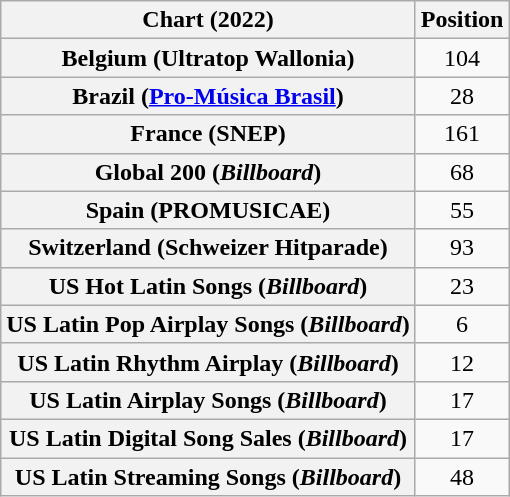<table class="wikitable sortable plainrowheaders" style="text-align:center">
<tr>
<th scope="col">Chart (2022)</th>
<th scope="col">Position</th>
</tr>
<tr>
<th scope="row">Belgium (Ultratop Wallonia)</th>
<td>104</td>
</tr>
<tr>
<th scope="row">Brazil (<a href='#'>Pro-Música Brasil</a>)</th>
<td>28</td>
</tr>
<tr>
<th scope="row">France (SNEP)</th>
<td>161</td>
</tr>
<tr>
<th scope="row">Global 200 (<em>Billboard</em>)</th>
<td>68</td>
</tr>
<tr>
<th scope="row">Spain (PROMUSICAE)</th>
<td>55</td>
</tr>
<tr>
<th scope="row">Switzerland (Schweizer Hitparade)</th>
<td>93</td>
</tr>
<tr>
<th scope="row">US Hot Latin Songs (<em>Billboard</em>)</th>
<td>23</td>
</tr>
<tr>
<th scope="row">US Latin Pop Airplay Songs (<em>Billboard</em>)</th>
<td>6</td>
</tr>
<tr>
<th scope="row">US Latin Rhythm Airplay (<em>Billboard</em>)</th>
<td>12</td>
</tr>
<tr>
<th scope="row">US Latin Airplay Songs (<em>Billboard</em>)</th>
<td>17</td>
</tr>
<tr>
<th scope="row">US Latin Digital Song Sales (<em>Billboard</em>)</th>
<td>17</td>
</tr>
<tr>
<th scope="row">US Latin Streaming Songs (<em>Billboard</em>)</th>
<td>48</td>
</tr>
</table>
